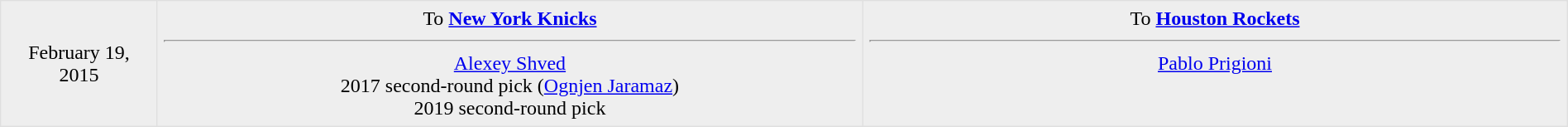<table border="1" style="border-collapse:collapse; text-align: center; width: 100%" cellpadding="5" bordercolor="#DFDFDF">
<tr bgcolor="eeeeee">
<td style="width:10%">February 19, 2015</td>
<td style="width:45%" valign="top">To <strong><a href='#'>New York Knicks</a></strong><hr><a href='#'>Alexey Shved</a><br>2017 second-round pick (<a href='#'>Ognjen Jaramaz</a>)<br>2019 second-round pick</td>
<td style="width:45%" valign="top">To <strong><a href='#'>Houston Rockets</a></strong><hr><a href='#'>Pablo Prigioni</a></td>
</tr>
</table>
